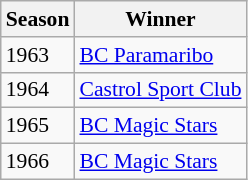<table class=wikitable style="font-size:90%;">
<tr>
<th>Season</th>
<th>Winner</th>
</tr>
<tr>
<td>1963</td>
<td><a href='#'>BC Paramaribo</a></td>
</tr>
<tr>
<td>1964</td>
<td><a href='#'>Castrol Sport Club</a></td>
</tr>
<tr>
<td>1965</td>
<td><a href='#'>BC Magic Stars</a></td>
</tr>
<tr>
<td>1966</td>
<td><a href='#'>BC Magic Stars</a></td>
</tr>
</table>
